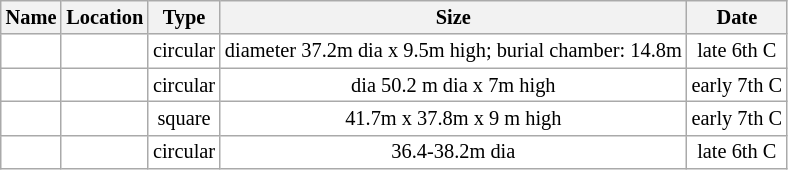<table class="wikitable" style="text-align:center;background:#ffffff;white-space:nowrap;font-size:85%">
<tr>
<th>Name</th>
<th>Location</th>
<th>Type</th>
<th>Size</th>
<th>Date</th>
</tr>
<tr>
<td></td>
<td></td>
<td>circular</td>
<td>diameter 37.2m dia x 9.5m high; burial chamber: 14.8m</td>
<td>late 6th C</td>
</tr>
<tr>
<td></td>
<td></td>
<td>circular</td>
<td>dia 50.2 m dia x 7m high</td>
<td>early 7th C</td>
</tr>
<tr>
<td></td>
<td></td>
<td>square</td>
<td>41.7m x 37.8m x 9 m high</td>
<td>early 7th C</td>
</tr>
<tr>
<td></td>
<td></td>
<td>circular</td>
<td>36.4-38.2m dia</td>
<td>late 6th C</td>
</tr>
</table>
